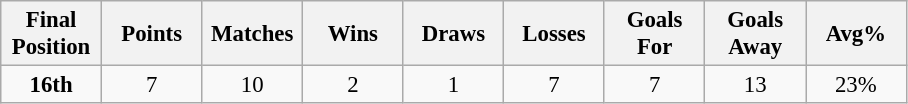<table class="wikitable" style="font-size: 95%; text-align: center;">
<tr>
<th width=60>Final Position</th>
<th width=60>Points</th>
<th width=60>Matches</th>
<th width=60>Wins</th>
<th width=60>Draws</th>
<th width=60>Losses</th>
<th width=60>Goals For</th>
<th width=60>Goals Away</th>
<th width=60>Avg%</th>
</tr>
<tr>
<td><strong>16th</strong></td>
<td>7</td>
<td>10</td>
<td>2</td>
<td>1</td>
<td>7</td>
<td>7</td>
<td>13</td>
<td>23%</td>
</tr>
</table>
